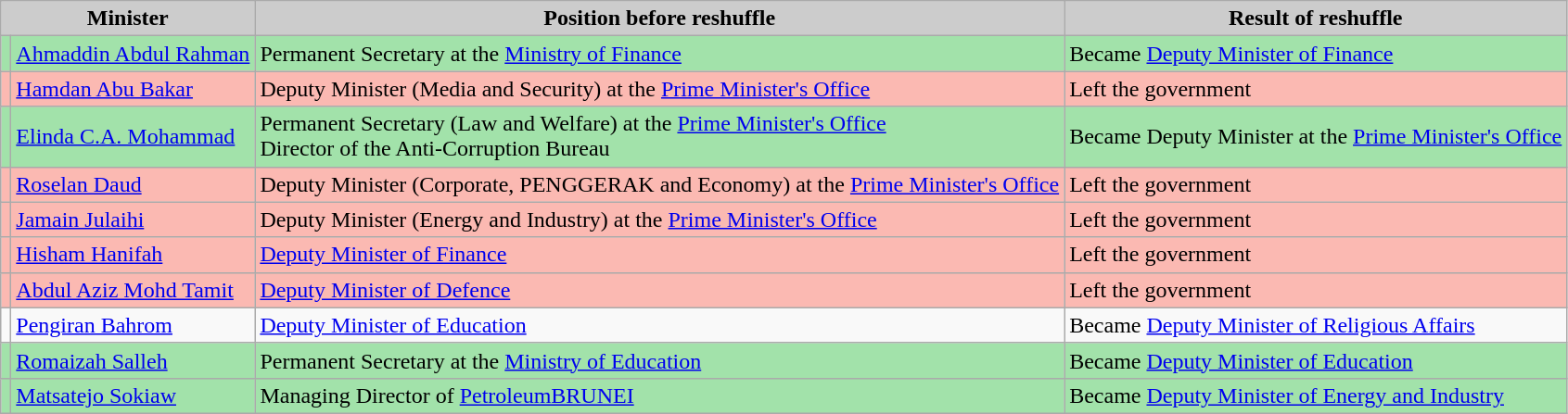<table class="wikitable">
<tr>
<th scope="col" style="background:#ccc;" colspan=2>Minister</th>
<th scope="col" style="background:#ccc;">Position before reshuffle</th>
<th scope="col" style="background:#ccc;">Result of reshuffle</th>
</tr>
<tr style="background:#A2E2AA;" colspan="4" |>
<td></td>
<td><a href='#'>Ahmaddin Abdul Rahman</a></td>
<td>Permanent Secretary at the <a href='#'>Ministry of Finance</a></td>
<td>Became <a href='#'>Deputy Minister of Finance</a></td>
</tr>
<tr style="background:#FBB9B2;" colspan="4" |>
<td></td>
<td><a href='#'>Hamdan Abu Bakar</a></td>
<td>Deputy Minister (Media and Security) at the <a href='#'>Prime Minister's Office</a></td>
<td>Left the government</td>
</tr>
<tr style="background:#A2E2AA;" colspan="4" |>
<td></td>
<td><a href='#'>Elinda C.A. Mohammad</a></td>
<td>Permanent Secretary (Law and Welfare) at the <a href='#'>Prime Minister's Office</a><br>Director of the Anti-Corruption Bureau</td>
<td>Became Deputy Minister at the <a href='#'>Prime Minister's Office</a></td>
</tr>
<tr style="background:#FBB9B2;" colspan="4" |>
<td></td>
<td><a href='#'>Roselan Daud</a></td>
<td>Deputy Minister (Corporate, PENGGERAK and Economy) at the <a href='#'>Prime Minister's Office</a></td>
<td>Left the government</td>
</tr>
<tr style="background:#FBB9B2;" colspan="4" |>
<td></td>
<td><a href='#'>Jamain Julaihi</a></td>
<td>Deputy Minister (Energy and Industry) at the <a href='#'>Prime Minister's Office</a></td>
<td>Left the government</td>
</tr>
<tr style="background:#FBB9B2;" colspan="4" |>
<td></td>
<td><a href='#'>Hisham Hanifah</a></td>
<td><a href='#'>Deputy Minister of Finance</a></td>
<td>Left the government</td>
</tr>
<tr style="background:#FBB9B2;" colspan="4" |>
<td></td>
<td><a href='#'>Abdul Aziz Mohd Tamit</a></td>
<td><a href='#'>Deputy Minister of Defence</a></td>
<td>Left the government</td>
</tr>
<tr>
<td></td>
<td><a href='#'>Pengiran Bahrom</a></td>
<td><a href='#'>Deputy Minister of Education</a></td>
<td>Became <a href='#'>Deputy Minister of Religious Affairs</a></td>
</tr>
<tr style="background:#A2E2AA;" colspan="4" |>
<td></td>
<td><a href='#'>Romaizah Salleh</a></td>
<td>Permanent Secretary at the <a href='#'>Ministry of Education</a></td>
<td>Became <a href='#'>Deputy Minister of Education</a></td>
</tr>
<tr style="background:#A2E2AA;" colspan="4" |>
<td></td>
<td><a href='#'>Matsatejo Sokiaw</a></td>
<td>Managing Director of <a href='#'>PetroleumBRUNEI</a></td>
<td>Became <a href='#'>Deputy Minister of Energy and Industry</a></td>
</tr>
</table>
